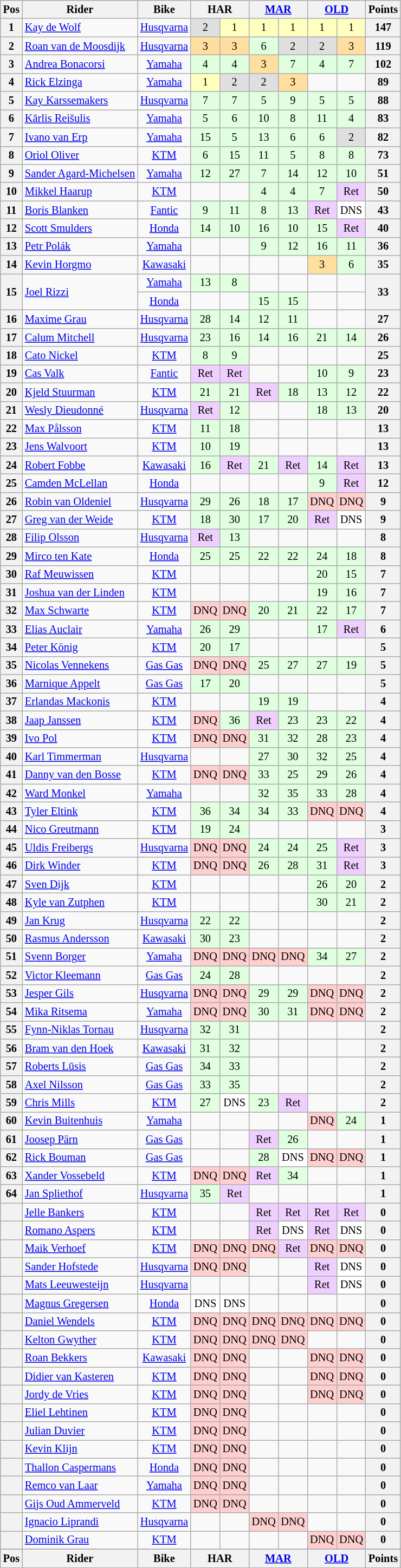<table class="wikitable" style="font-size: 85%; text-align:center">
<tr valign="top">
<th valign="middle">Pos</th>
<th valign="middle">Rider</th>
<th valign="middle">Bike</th>
<th colspan=2>HAR<br></th>
<th colspan=2><a href='#'>MAR</a><br></th>
<th colspan=2><a href='#'>OLD</a><br></th>
<th valign="middle">Points</th>
</tr>
<tr>
<th>1</th>
<td align=left> <a href='#'>Kay de Wolf</a></td>
<td><a href='#'>Husqvarna</a></td>
<td style="background:#dfdfdf;">2</td>
<td style="background:#ffffbf;">1</td>
<td style="background:#ffffbf;">1</td>
<td style="background:#ffffbf;">1</td>
<td style="background:#ffffbf;">1</td>
<td style="background:#ffffbf;">1</td>
<th>147</th>
</tr>
<tr>
<th>2</th>
<td align=left> <a href='#'>Roan van de Moosdijk</a></td>
<td><a href='#'>Husqvarna</a></td>
<td style="background:#ffdf9f;">3</td>
<td style="background:#ffdf9f;">3</td>
<td style="background:#dfffdf;">6</td>
<td style="background:#dfdfdf;">2</td>
<td style="background:#dfdfdf;">2</td>
<td style="background:#ffdf9f;">3</td>
<th>119</th>
</tr>
<tr>
<th>3</th>
<td align=left> <a href='#'>Andrea Bonacorsi</a></td>
<td><a href='#'>Yamaha</a></td>
<td style="background:#dfffdf;">4</td>
<td style="background:#dfffdf;">4</td>
<td style="background:#ffdf9f;">3</td>
<td style="background:#dfffdf;">7</td>
<td style="background:#dfffdf;">4</td>
<td style="background:#dfffdf;">7</td>
<th>102</th>
</tr>
<tr>
<th>4</th>
<td align=left> <a href='#'>Rick Elzinga</a></td>
<td><a href='#'>Yamaha</a></td>
<td style="background:#ffffbf;">1</td>
<td style="background:#dfdfdf;">2</td>
<td style="background:#dfdfdf;">2</td>
<td style="background:#ffdf9f;">3</td>
<td></td>
<td></td>
<th>89</th>
</tr>
<tr>
<th>5</th>
<td align=left> <a href='#'>Kay Karssemakers</a></td>
<td><a href='#'>Husqvarna</a></td>
<td style="background:#dfffdf;">7</td>
<td style="background:#dfffdf;">7</td>
<td style="background:#dfffdf;">5</td>
<td style="background:#dfffdf;">9</td>
<td style="background:#dfffdf;">5</td>
<td style="background:#dfffdf;">5</td>
<th>88</th>
</tr>
<tr>
<th>6</th>
<td align=left> <a href='#'>Kārlis Reišulis</a></td>
<td><a href='#'>Yamaha</a></td>
<td style="background:#dfffdf;">5</td>
<td style="background:#dfffdf;">6</td>
<td style="background:#dfffdf;">10</td>
<td style="background:#dfffdf;">8</td>
<td style="background:#dfffdf;">11</td>
<td style="background:#dfffdf;">4</td>
<th>83</th>
</tr>
<tr>
<th>7</th>
<td align=left> <a href='#'>Ivano van Erp</a></td>
<td><a href='#'>Yamaha</a></td>
<td style="background:#dfffdf;">15</td>
<td style="background:#dfffdf;">5</td>
<td style="background:#dfffdf;">13</td>
<td style="background:#dfffdf;">6</td>
<td style="background:#dfffdf;">6</td>
<td style="background:#dfdfdf;">2</td>
<th>82</th>
</tr>
<tr>
<th>8</th>
<td align=left> <a href='#'>Oriol Oliver</a></td>
<td><a href='#'>KTM</a></td>
<td style="background:#dfffdf;">6</td>
<td style="background:#dfffdf;">15</td>
<td style="background:#dfffdf;">11</td>
<td style="background:#dfffdf;">5</td>
<td style="background:#dfffdf;">8</td>
<td style="background:#dfffdf;">8</td>
<th>73</th>
</tr>
<tr>
<th>9</th>
<td align=left> <a href='#'>Sander Agard-Michelsen</a></td>
<td><a href='#'>Yamaha</a></td>
<td style="background:#dfffdf;">12</td>
<td style="background:#dfffdf;">27</td>
<td style="background:#dfffdf;">7</td>
<td style="background:#dfffdf;">14</td>
<td style="background:#dfffdf;">12</td>
<td style="background:#dfffdf;">10</td>
<th>51</th>
</tr>
<tr>
<th>10</th>
<td align=left> <a href='#'>Mikkel Haarup</a></td>
<td><a href='#'>KTM</a></td>
<td></td>
<td></td>
<td style="background:#dfffdf;">4</td>
<td style="background:#dfffdf;">4</td>
<td style="background:#dfffdf;">7</td>
<td style="background:#efcfff;">Ret</td>
<th>50</th>
</tr>
<tr>
<th>11</th>
<td align=left> <a href='#'>Boris Blanken</a></td>
<td><a href='#'>Fantic</a></td>
<td style="background:#dfffdf;">9</td>
<td style="background:#dfffdf;">11</td>
<td style="background:#dfffdf;">8</td>
<td style="background:#dfffdf;">13</td>
<td style="background:#efcfff;">Ret</td>
<td style="background:#ffffff;">DNS</td>
<th>43</th>
</tr>
<tr>
<th>12</th>
<td align=left> <a href='#'>Scott Smulders</a></td>
<td><a href='#'>Honda</a></td>
<td style="background:#dfffdf;">14</td>
<td style="background:#dfffdf;">10</td>
<td style="background:#dfffdf;">16</td>
<td style="background:#dfffdf;">10</td>
<td style="background:#dfffdf;">15</td>
<td style="background:#efcfff;">Ret</td>
<th>40</th>
</tr>
<tr>
<th>13</th>
<td align=left> <a href='#'>Petr Polák</a></td>
<td><a href='#'>Yamaha</a></td>
<td></td>
<td></td>
<td style="background:#dfffdf;">9</td>
<td style="background:#dfffdf;">12</td>
<td style="background:#dfffdf;">16</td>
<td style="background:#dfffdf;">11</td>
<th>36</th>
</tr>
<tr>
<th>14</th>
<td align=left> <a href='#'>Kevin Horgmo</a></td>
<td><a href='#'>Kawasaki</a></td>
<td></td>
<td></td>
<td></td>
<td></td>
<td style="background:#ffdf9f;">3</td>
<td style="background:#dfffdf;">6</td>
<th>35</th>
</tr>
<tr>
<th rowspan=2>15</th>
<td rowspan=2 align=left> <a href='#'>Joel Rizzi</a></td>
<td><a href='#'>Yamaha</a></td>
<td style="background:#dfffdf;">13</td>
<td style="background:#dfffdf;">8</td>
<td></td>
<td></td>
<td></td>
<td></td>
<th rowspan=2>33</th>
</tr>
<tr>
<td><a href='#'>Honda</a></td>
<td></td>
<td></td>
<td style="background:#dfffdf;">15</td>
<td style="background:#dfffdf;">15</td>
<td></td>
<td></td>
</tr>
<tr>
<th>16</th>
<td align=left> <a href='#'>Maxime Grau</a></td>
<td><a href='#'>Husqvarna</a></td>
<td style="background:#dfffdf;">28</td>
<td style="background:#dfffdf;">14</td>
<td style="background:#dfffdf;">12</td>
<td style="background:#dfffdf;">11</td>
<td></td>
<td></td>
<th>27</th>
</tr>
<tr>
<th>17</th>
<td align=left> <a href='#'>Calum Mitchell</a></td>
<td><a href='#'>Husqvarna</a></td>
<td style="background:#dfffdf;">23</td>
<td style="background:#dfffdf;">16</td>
<td style="background:#dfffdf;">14</td>
<td style="background:#dfffdf;">16</td>
<td style="background:#dfffdf;">21</td>
<td style="background:#dfffdf;">14</td>
<th>26</th>
</tr>
<tr>
<th>18</th>
<td align=left> <a href='#'>Cato Nickel</a></td>
<td><a href='#'>KTM</a></td>
<td style="background:#dfffdf;">8</td>
<td style="background:#dfffdf;">9</td>
<td></td>
<td></td>
<td></td>
<td></td>
<th>25</th>
</tr>
<tr>
<th>19</th>
<td align=left> <a href='#'>Cas Valk</a></td>
<td><a href='#'>Fantic</a></td>
<td style="background:#efcfff;">Ret</td>
<td style="background:#efcfff;">Ret</td>
<td></td>
<td></td>
<td style="background:#dfffdf;">10</td>
<td style="background:#dfffdf;">9</td>
<th>23</th>
</tr>
<tr>
<th>20</th>
<td align=left> <a href='#'>Kjeld Stuurman</a></td>
<td><a href='#'>KTM</a></td>
<td style="background:#dfffdf;">21</td>
<td style="background:#dfffdf;">21</td>
<td style="background:#efcfff;">Ret</td>
<td style="background:#dfffdf;">18</td>
<td style="background:#dfffdf;">13</td>
<td style="background:#dfffdf;">12</td>
<th>22</th>
</tr>
<tr>
<th>21</th>
<td align=left> <a href='#'>Wesly Dieudonné</a></td>
<td><a href='#'>Husqvarna</a></td>
<td style="background:#efcfff;">Ret</td>
<td style="background:#dfffdf;">12</td>
<td></td>
<td></td>
<td style="background:#dfffdf;">18</td>
<td style="background:#dfffdf;">13</td>
<th>20</th>
</tr>
<tr>
<th>22</th>
<td align=left> <a href='#'>Max Pålsson</a></td>
<td><a href='#'>KTM</a></td>
<td style="background:#dfffdf;">11</td>
<td style="background:#dfffdf;">18</td>
<td></td>
<td></td>
<td></td>
<td></td>
<th>13</th>
</tr>
<tr>
<th>23</th>
<td align=left> <a href='#'>Jens Walvoort</a></td>
<td><a href='#'>KTM</a></td>
<td style="background:#dfffdf;">10</td>
<td style="background:#dfffdf;">19</td>
<td></td>
<td></td>
<td></td>
<td></td>
<th>13</th>
</tr>
<tr>
<th>24</th>
<td align=left> <a href='#'>Robert Fobbe</a></td>
<td><a href='#'>Kawasaki</a></td>
<td style="background:#dfffdf;">16</td>
<td style="background:#efcfff;">Ret</td>
<td style="background:#dfffdf;">21</td>
<td style="background:#efcfff;">Ret</td>
<td style="background:#dfffdf;">14</td>
<td style="background:#efcfff;">Ret</td>
<th>13</th>
</tr>
<tr>
<th>25</th>
<td align=left> <a href='#'>Camden McLellan</a></td>
<td><a href='#'>Honda</a></td>
<td></td>
<td></td>
<td></td>
<td></td>
<td style="background:#dfffdf;">9</td>
<td style="background:#efcfff;">Ret</td>
<th>12</th>
</tr>
<tr>
<th>26</th>
<td align=left> <a href='#'>Robin van Oldeniel</a></td>
<td><a href='#'>Husqvarna</a></td>
<td style="background:#dfffdf;">29</td>
<td style="background:#dfffdf;">26</td>
<td style="background:#dfffdf;">18</td>
<td style="background:#dfffdf;">17</td>
<td style="background:#ffcfcf;">DNQ</td>
<td style="background:#ffcfcf;">DNQ</td>
<th>9</th>
</tr>
<tr>
<th>27</th>
<td align=left> <a href='#'>Greg van der Weide</a></td>
<td><a href='#'>KTM</a></td>
<td style="background:#dfffdf;">18</td>
<td style="background:#dfffdf;">30</td>
<td style="background:#dfffdf;">17</td>
<td style="background:#dfffdf;">20</td>
<td style="background:#efcfff;">Ret</td>
<td style="background:#ffffff;">DNS</td>
<th>9</th>
</tr>
<tr>
<th>28</th>
<td align=left> <a href='#'>Filip Olsson</a></td>
<td><a href='#'>Husqvarna</a></td>
<td style="background:#efcfff;">Ret</td>
<td style="background:#dfffdf;">13</td>
<td></td>
<td></td>
<td></td>
<td></td>
<th>8</th>
</tr>
<tr>
<th>29</th>
<td align=left> <a href='#'>Mirco ten Kate</a></td>
<td><a href='#'>Honda</a></td>
<td style="background:#dfffdf;">25</td>
<td style="background:#dfffdf;">25</td>
<td style="background:#dfffdf;">22</td>
<td style="background:#dfffdf;">22</td>
<td style="background:#dfffdf;">24</td>
<td style="background:#dfffdf;">18</td>
<th>8</th>
</tr>
<tr>
<th>30</th>
<td align=left> <a href='#'>Raf Meuwissen</a></td>
<td><a href='#'>KTM</a></td>
<td></td>
<td></td>
<td></td>
<td></td>
<td style="background:#dfffdf;">20</td>
<td style="background:#dfffdf;">15</td>
<th>7</th>
</tr>
<tr>
<th>31</th>
<td align=left> <a href='#'>Joshua van der Linden</a></td>
<td><a href='#'>KTM</a></td>
<td></td>
<td></td>
<td></td>
<td></td>
<td style="background:#dfffdf;">19</td>
<td style="background:#dfffdf;">16</td>
<th>7</th>
</tr>
<tr>
<th>32</th>
<td align=left> <a href='#'>Max Schwarte</a></td>
<td><a href='#'>KTM</a></td>
<td style="background:#ffcfcf;">DNQ</td>
<td style="background:#ffcfcf;">DNQ</td>
<td style="background:#dfffdf;">20</td>
<td style="background:#dfffdf;">21</td>
<td style="background:#dfffdf;">22</td>
<td style="background:#dfffdf;">17</td>
<th>7</th>
</tr>
<tr>
<th>33</th>
<td align=left> <a href='#'>Elias Auclair</a></td>
<td><a href='#'>Yamaha</a></td>
<td style="background:#dfffdf;">26</td>
<td style="background:#dfffdf;">29</td>
<td></td>
<td></td>
<td style="background:#dfffdf;">17</td>
<td style="background:#efcfff;">Ret</td>
<th>6</th>
</tr>
<tr>
<th>34</th>
<td align=left> <a href='#'>Peter König</a></td>
<td><a href='#'>KTM</a></td>
<td style="background:#dfffdf;">20</td>
<td style="background:#dfffdf;">17</td>
<td></td>
<td></td>
<td></td>
<td></td>
<th>5</th>
</tr>
<tr>
<th>35</th>
<td align=left> <a href='#'>Nicolas Vennekens</a></td>
<td><a href='#'>Gas Gas</a></td>
<td style="background:#ffcfcf;">DNQ</td>
<td style="background:#ffcfcf;">DNQ</td>
<td style="background:#dfffdf;">25</td>
<td style="background:#dfffdf;">27</td>
<td style="background:#dfffdf;">27</td>
<td style="background:#dfffdf;">19</td>
<th>5</th>
</tr>
<tr>
<th>36</th>
<td align=left> <a href='#'>Marnique Appelt</a></td>
<td><a href='#'>Gas Gas</a></td>
<td style="background:#dfffdf;">17</td>
<td style="background:#dfffdf;">20</td>
<td></td>
<td></td>
<td></td>
<td></td>
<th>5</th>
</tr>
<tr>
<th>37</th>
<td align=left> <a href='#'>Erlandas Mackonis</a></td>
<td><a href='#'>KTM</a></td>
<td></td>
<td></td>
<td style="background:#dfffdf;">19</td>
<td style="background:#dfffdf;">19</td>
<td></td>
<td></td>
<th>4</th>
</tr>
<tr>
<th>38</th>
<td align=left> <a href='#'>Jaap Janssen</a></td>
<td><a href='#'>KTM</a></td>
<td style="background:#ffcfcf;">DNQ</td>
<td style="background:#dfffdf;">36</td>
<td style="background:#efcfff;">Ret</td>
<td style="background:#dfffdf;">23</td>
<td style="background:#dfffdf;">23</td>
<td style="background:#dfffdf;">22</td>
<th>4</th>
</tr>
<tr>
<th>39</th>
<td align=left> <a href='#'>Ivo Pol</a></td>
<td><a href='#'>KTM</a></td>
<td style="background:#ffcfcf;">DNQ</td>
<td style="background:#ffcfcf;">DNQ</td>
<td style="background:#dfffdf;">31</td>
<td style="background:#dfffdf;">32</td>
<td style="background:#dfffdf;">28</td>
<td style="background:#dfffdf;">23</td>
<th>4</th>
</tr>
<tr>
<th>40</th>
<td align=left> <a href='#'>Karl Timmerman</a></td>
<td><a href='#'>Husqvarna</a></td>
<td></td>
<td></td>
<td style="background:#dfffdf;">27</td>
<td style="background:#dfffdf;">30</td>
<td style="background:#dfffdf;">32</td>
<td style="background:#dfffdf;">25</td>
<th>4</th>
</tr>
<tr>
<th>41</th>
<td align=left> <a href='#'>Danny van den Bosse</a></td>
<td><a href='#'>KTM</a></td>
<td style="background:#ffcfcf;">DNQ</td>
<td style="background:#ffcfcf;">DNQ</td>
<td style="background:#dfffdf;">33</td>
<td style="background:#dfffdf;">25</td>
<td style="background:#dfffdf;">29</td>
<td style="background:#dfffdf;">26</td>
<th>4</th>
</tr>
<tr>
<th>42</th>
<td align=left> <a href='#'>Ward Monkel</a></td>
<td><a href='#'>Yamaha</a></td>
<td></td>
<td></td>
<td style="background:#dfffdf;">32</td>
<td style="background:#dfffdf;">35</td>
<td style="background:#dfffdf;">33</td>
<td style="background:#dfffdf;">28</td>
<th>4</th>
</tr>
<tr>
<th>43</th>
<td align=left> <a href='#'>Tyler Eltink</a></td>
<td><a href='#'>KTM</a></td>
<td style="background:#dfffdf;">36</td>
<td style="background:#dfffdf;">34</td>
<td style="background:#dfffdf;">34</td>
<td style="background:#dfffdf;">33</td>
<td style="background:#ffcfcf;">DNQ</td>
<td style="background:#ffcfcf;">DNQ</td>
<th>4</th>
</tr>
<tr>
<th>44</th>
<td align=left> <a href='#'>Nico Greutmann</a></td>
<td><a href='#'>KTM</a></td>
<td style="background:#dfffdf;">19</td>
<td style="background:#dfffdf;">24</td>
<td></td>
<td></td>
<td></td>
<td></td>
<th>3</th>
</tr>
<tr>
<th>45</th>
<td align=left> <a href='#'>Uldis Freibergs</a></td>
<td><a href='#'>Husqvarna</a></td>
<td style="background:#ffcfcf;">DNQ</td>
<td style="background:#ffcfcf;">DNQ</td>
<td style="background:#dfffdf;">24</td>
<td style="background:#dfffdf;">24</td>
<td style="background:#dfffdf;">25</td>
<td style="background:#efcfff;">Ret</td>
<th>3</th>
</tr>
<tr>
<th>46</th>
<td align=left> <a href='#'>Dirk Winder</a></td>
<td><a href='#'>KTM</a></td>
<td style="background:#ffcfcf;">DNQ</td>
<td style="background:#ffcfcf;">DNQ</td>
<td style="background:#dfffdf;">26</td>
<td style="background:#dfffdf;">28</td>
<td style="background:#dfffdf;">31</td>
<td style="background:#efcfff;">Ret</td>
<th>3</th>
</tr>
<tr>
<th>47</th>
<td align=left> <a href='#'>Sven Dijk</a></td>
<td><a href='#'>KTM</a></td>
<td></td>
<td></td>
<td></td>
<td></td>
<td style="background:#dfffdf;">26</td>
<td style="background:#dfffdf;">20</td>
<th>2</th>
</tr>
<tr>
<th>48</th>
<td align=left> <a href='#'>Kyle van Zutphen</a></td>
<td><a href='#'>KTM</a></td>
<td></td>
<td></td>
<td></td>
<td></td>
<td style="background:#dfffdf;">30</td>
<td style="background:#dfffdf;">21</td>
<th>2</th>
</tr>
<tr>
<th>49</th>
<td align=left> <a href='#'>Jan Krug</a></td>
<td><a href='#'>Husqvarna</a></td>
<td style="background:#dfffdf;">22</td>
<td style="background:#dfffdf;">22</td>
<td></td>
<td></td>
<td></td>
<td></td>
<th>2</th>
</tr>
<tr>
<th>50</th>
<td align=left> <a href='#'>Rasmus Andersson</a></td>
<td><a href='#'>Kawasaki</a></td>
<td style="background:#dfffdf;">30</td>
<td style="background:#dfffdf;">23</td>
<td></td>
<td></td>
<td></td>
<td></td>
<th>2</th>
</tr>
<tr>
<th>51</th>
<td align=left> <a href='#'>Svenn Borger</a></td>
<td><a href='#'>Yamaha</a></td>
<td style="background:#ffcfcf;">DNQ</td>
<td style="background:#ffcfcf;">DNQ</td>
<td style="background:#ffcfcf;">DNQ</td>
<td style="background:#ffcfcf;">DNQ</td>
<td style="background:#dfffdf;">34</td>
<td style="background:#dfffdf;">27</td>
<th>2</th>
</tr>
<tr>
<th>52</th>
<td align=left> <a href='#'>Victor Kleemann</a></td>
<td><a href='#'>Gas Gas</a></td>
<td style="background:#dfffdf;">24</td>
<td style="background:#dfffdf;">28</td>
<td></td>
<td></td>
<td></td>
<td></td>
<th>2</th>
</tr>
<tr>
<th>53</th>
<td align=left> <a href='#'>Jesper Gils</a></td>
<td><a href='#'>Husqvarna</a></td>
<td style="background:#ffcfcf;">DNQ</td>
<td style="background:#ffcfcf;">DNQ</td>
<td style="background:#dfffdf;">29</td>
<td style="background:#dfffdf;">29</td>
<td style="background:#ffcfcf;">DNQ</td>
<td style="background:#ffcfcf;">DNQ</td>
<th>2</th>
</tr>
<tr>
<th>54</th>
<td align=left> <a href='#'>Mika Ritsema</a></td>
<td><a href='#'>Yamaha</a></td>
<td style="background:#ffcfcf;">DNQ</td>
<td style="background:#ffcfcf;">DNQ</td>
<td style="background:#dfffdf;">30</td>
<td style="background:#dfffdf;">31</td>
<td style="background:#ffcfcf;">DNQ</td>
<td style="background:#ffcfcf;">DNQ</td>
<th>2</th>
</tr>
<tr>
<th>55</th>
<td align=left> <a href='#'>Fynn-Niklas Tornau</a></td>
<td><a href='#'>Husqvarna</a></td>
<td style="background:#dfffdf;">32</td>
<td style="background:#dfffdf;">31</td>
<td></td>
<td></td>
<td></td>
<td></td>
<th>2</th>
</tr>
<tr>
<th>56</th>
<td align=left> <a href='#'>Bram van den Hoek</a></td>
<td><a href='#'>Kawasaki</a></td>
<td style="background:#dfffdf;">31</td>
<td style="background:#dfffdf;">32</td>
<td></td>
<td></td>
<td></td>
<td></td>
<th>2</th>
</tr>
<tr>
<th>57</th>
<td align=left> <a href='#'>Roberts Lūsis</a></td>
<td><a href='#'>Gas Gas</a></td>
<td style="background:#dfffdf;">34</td>
<td style="background:#dfffdf;">33</td>
<td></td>
<td></td>
<td></td>
<td></td>
<th>2</th>
</tr>
<tr>
<th>58</th>
<td align=left> <a href='#'>Axel Nilsson</a></td>
<td><a href='#'>Gas Gas</a></td>
<td style="background:#dfffdf;">33</td>
<td style="background:#dfffdf;">35</td>
<td></td>
<td></td>
<td></td>
<td></td>
<th>2</th>
</tr>
<tr>
<th>59</th>
<td align=left> <a href='#'>Chris Mills</a></td>
<td><a href='#'>KTM</a></td>
<td style="background:#dfffdf;">27</td>
<td style="background:#ffffff;">DNS</td>
<td style="background:#dfffdf;">23</td>
<td style="background:#efcfff;">Ret</td>
<td></td>
<td></td>
<th>2</th>
</tr>
<tr>
<th>60</th>
<td align=left> <a href='#'>Kevin Buitenhuis</a></td>
<td><a href='#'>Yamaha</a></td>
<td></td>
<td></td>
<td></td>
<td></td>
<td style="background:#ffcfcf;">DNQ</td>
<td style="background:#dfffdf;">24</td>
<th>1</th>
</tr>
<tr>
<th>61</th>
<td align=left> <a href='#'>Joosep Pärn</a></td>
<td><a href='#'>Gas Gas</a></td>
<td></td>
<td></td>
<td style="background:#efcfff;">Ret</td>
<td style="background:#dfffdf;">26</td>
<td></td>
<td></td>
<th>1</th>
</tr>
<tr>
<th>62</th>
<td align=left> <a href='#'>Rick Bouman</a></td>
<td><a href='#'>Gas Gas</a></td>
<td></td>
<td></td>
<td style="background:#dfffdf;">28</td>
<td style="background:#ffffff;">DNS</td>
<td style="background:#ffcfcf;">DNQ</td>
<td style="background:#ffcfcf;">DNQ</td>
<th>1</th>
</tr>
<tr>
<th>63</th>
<td align=left> <a href='#'>Xander Vossebeld</a></td>
<td><a href='#'>KTM</a></td>
<td style="background:#ffcfcf;">DNQ</td>
<td style="background:#ffcfcf;">DNQ</td>
<td style="background:#efcfff;">Ret</td>
<td style="background:#dfffdf;">34</td>
<td></td>
<td></td>
<th>1</th>
</tr>
<tr>
<th>64</th>
<td align=left> <a href='#'>Jan Spliethof</a></td>
<td><a href='#'>Husqvarna</a></td>
<td style="background:#dfffdf;">35</td>
<td style="background:#efcfff;">Ret</td>
<td></td>
<td></td>
<td></td>
<td></td>
<th>1</th>
</tr>
<tr>
<th></th>
<td align=left> <a href='#'>Jelle Bankers</a></td>
<td><a href='#'>KTM</a></td>
<td></td>
<td></td>
<td style="background:#efcfff;">Ret</td>
<td style="background:#efcfff;">Ret</td>
<td style="background:#efcfff;">Ret</td>
<td style="background:#efcfff;">Ret</td>
<th>0</th>
</tr>
<tr>
<th></th>
<td align=left> <a href='#'>Romano Aspers</a></td>
<td><a href='#'>KTM</a></td>
<td></td>
<td></td>
<td style="background:#efcfff;">Ret</td>
<td style="background:#ffffff;">DNS</td>
<td style="background:#efcfff;">Ret</td>
<td style="background:#ffffff;">DNS</td>
<th>0</th>
</tr>
<tr>
<th></th>
<td align=left> <a href='#'>Maik Verhoef</a></td>
<td><a href='#'>KTM</a></td>
<td style="background:#ffcfcf;">DNQ</td>
<td style="background:#ffcfcf;">DNQ</td>
<td style="background:#ffcfcf;">DNQ</td>
<td style="background:#efcfff;">Ret</td>
<td style="background:#ffcfcf;">DNQ</td>
<td style="background:#ffcfcf;">DNQ</td>
<th>0</th>
</tr>
<tr>
<th></th>
<td align=left> <a href='#'>Sander Hofstede</a></td>
<td><a href='#'>Husqvarna</a></td>
<td style="background:#ffcfcf;">DNQ</td>
<td style="background:#ffcfcf;">DNQ</td>
<td></td>
<td></td>
<td style="background:#efcfff;">Ret</td>
<td style="background:#ffffff;">DNS</td>
<th>0</th>
</tr>
<tr>
<th></th>
<td align=left> <a href='#'>Mats Leeuwesteijn</a></td>
<td><a href='#'>Husqvarna</a></td>
<td></td>
<td></td>
<td></td>
<td></td>
<td style="background:#efcfff;">Ret</td>
<td style="background:#ffffff;">DNS</td>
<th>0</th>
</tr>
<tr>
<th></th>
<td align=left> <a href='#'>Magnus Gregersen</a></td>
<td><a href='#'>Honda</a></td>
<td style="background:#ffffff;">DNS</td>
<td style="background:#ffffff;">DNS</td>
<td></td>
<td></td>
<td></td>
<td></td>
<th>0</th>
</tr>
<tr>
<th></th>
<td align=left> <a href='#'>Daniel Wendels</a></td>
<td><a href='#'>KTM</a></td>
<td style="background:#ffcfcf;">DNQ</td>
<td style="background:#ffcfcf;">DNQ</td>
<td style="background:#ffcfcf;">DNQ</td>
<td style="background:#ffcfcf;">DNQ</td>
<td style="background:#ffcfcf;">DNQ</td>
<td style="background:#ffcfcf;">DNQ</td>
<th>0</th>
</tr>
<tr>
<th></th>
<td align=left> <a href='#'>Kelton Gwyther</a></td>
<td><a href='#'>KTM</a></td>
<td style="background:#ffcfcf;">DNQ</td>
<td style="background:#ffcfcf;">DNQ</td>
<td style="background:#ffcfcf;">DNQ</td>
<td style="background:#ffcfcf;">DNQ</td>
<td></td>
<td></td>
<th>0</th>
</tr>
<tr>
<th></th>
<td align=left> <a href='#'>Roan Bekkers</a></td>
<td><a href='#'>Kawasaki</a></td>
<td style="background:#ffcfcf;">DNQ</td>
<td style="background:#ffcfcf;">DNQ</td>
<td></td>
<td></td>
<td style="background:#ffcfcf;">DNQ</td>
<td style="background:#ffcfcf;">DNQ</td>
<th>0</th>
</tr>
<tr>
<th></th>
<td align=left> <a href='#'>Didier van Kasteren</a></td>
<td><a href='#'>KTM</a></td>
<td style="background:#ffcfcf;">DNQ</td>
<td style="background:#ffcfcf;">DNQ</td>
<td></td>
<td></td>
<td style="background:#ffcfcf;">DNQ</td>
<td style="background:#ffcfcf;">DNQ</td>
<th>0</th>
</tr>
<tr>
<th></th>
<td align=left> <a href='#'>Jordy de Vries</a></td>
<td><a href='#'>KTM</a></td>
<td style="background:#ffcfcf;">DNQ</td>
<td style="background:#ffcfcf;">DNQ</td>
<td></td>
<td></td>
<td style="background:#ffcfcf;">DNQ</td>
<td style="background:#ffcfcf;">DNQ</td>
<th>0</th>
</tr>
<tr>
<th></th>
<td align=left> <a href='#'>Eliel Lehtinen</a></td>
<td><a href='#'>KTM</a></td>
<td style="background:#ffcfcf;">DNQ</td>
<td style="background:#ffcfcf;">DNQ</td>
<td></td>
<td></td>
<td></td>
<td></td>
<th>0</th>
</tr>
<tr>
<th></th>
<td align=left> <a href='#'>Julian Duvier</a></td>
<td><a href='#'>KTM</a></td>
<td style="background:#ffcfcf;">DNQ</td>
<td style="background:#ffcfcf;">DNQ</td>
<td></td>
<td></td>
<td></td>
<td></td>
<th>0</th>
</tr>
<tr>
<th></th>
<td align=left> <a href='#'>Kevin Klijn</a></td>
<td><a href='#'>KTM</a></td>
<td style="background:#ffcfcf;">DNQ</td>
<td style="background:#ffcfcf;">DNQ</td>
<td></td>
<td></td>
<td></td>
<td></td>
<th>0</th>
</tr>
<tr>
<th></th>
<td align=left> <a href='#'>Thallon Caspermans</a></td>
<td><a href='#'>Honda</a></td>
<td style="background:#ffcfcf;">DNQ</td>
<td style="background:#ffcfcf;">DNQ</td>
<td></td>
<td></td>
<td></td>
<td></td>
<th>0</th>
</tr>
<tr>
<th></th>
<td align=left> <a href='#'>Remco van Laar</a></td>
<td><a href='#'>Yamaha</a></td>
<td style="background:#ffcfcf;">DNQ</td>
<td style="background:#ffcfcf;">DNQ</td>
<td></td>
<td></td>
<td></td>
<td></td>
<th>0</th>
</tr>
<tr>
<th></th>
<td align=left> <a href='#'>Gijs Oud Ammerveld</a></td>
<td><a href='#'>KTM</a></td>
<td style="background:#ffcfcf;">DNQ</td>
<td style="background:#ffcfcf;">DNQ</td>
<td></td>
<td></td>
<td></td>
<td></td>
<th>0</th>
</tr>
<tr>
<th></th>
<td align=left> <a href='#'>Ignacio Liprandi</a></td>
<td><a href='#'>Husqvarna</a></td>
<td></td>
<td></td>
<td style="background:#ffcfcf;">DNQ</td>
<td style="background:#ffcfcf;">DNQ</td>
<td></td>
<td></td>
<th>0</th>
</tr>
<tr>
<th></th>
<td align=left> <a href='#'>Dominik Grau</a></td>
<td><a href='#'>KTM</a></td>
<td></td>
<td></td>
<td></td>
<td></td>
<td style="background:#ffcfcf;">DNQ</td>
<td style="background:#ffcfcf;">DNQ</td>
<th>0</th>
</tr>
<tr>
</tr>
<tr valign="top">
<th valign="middle">Pos</th>
<th valign="middle">Rider</th>
<th valign="middle">Bike</th>
<th colspan=2>HAR<br></th>
<th colspan=2><a href='#'>MAR</a><br></th>
<th colspan=2><a href='#'>OLD</a><br></th>
<th valign="middle">Points</th>
</tr>
<tr>
</tr>
</table>
